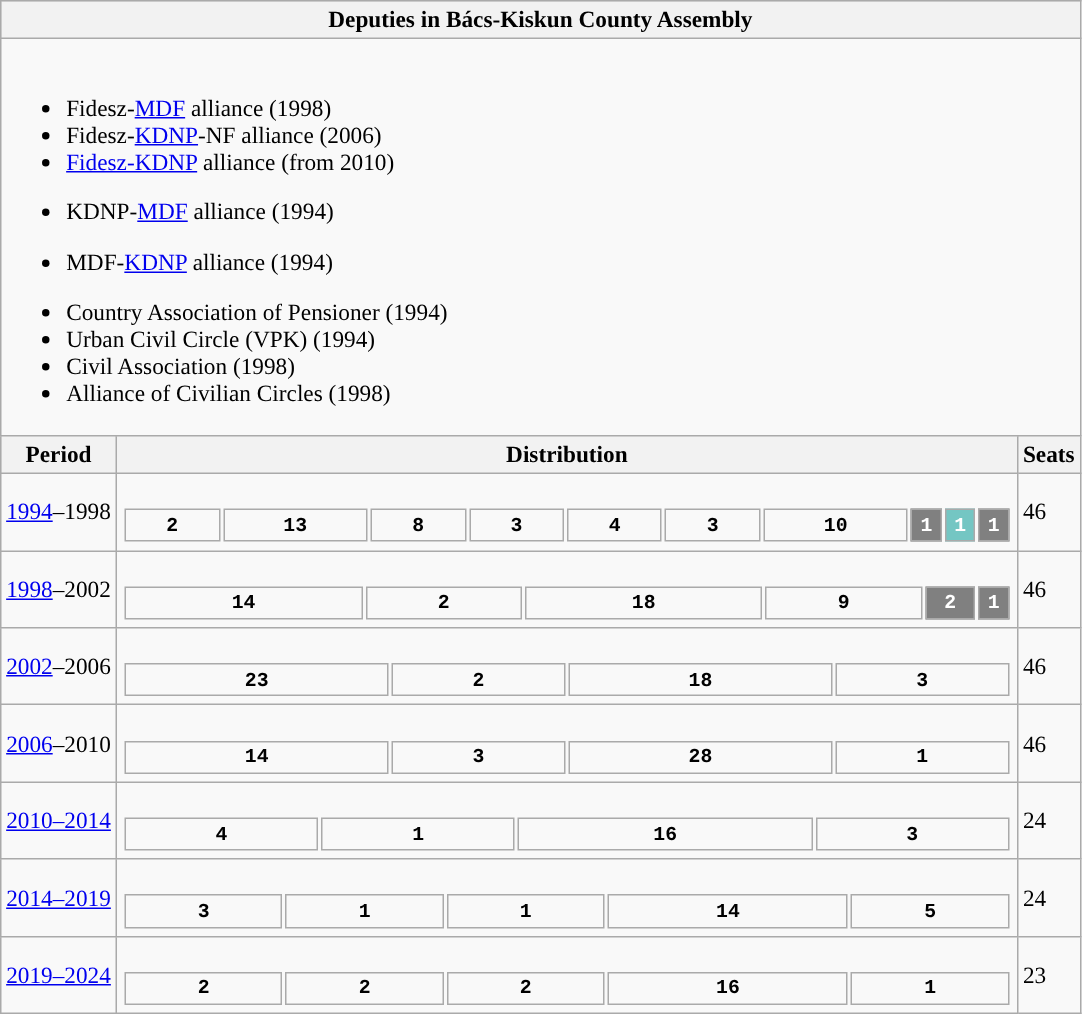<table class="wikitable" style="font-size:97%;">
<tr bgcolor="#CCCCCC">
<th colspan="3">Deputies in Bács-Kiskun County Assembly</th>
</tr>
<tr>
<td colspan="3"><br>







<ul><li>Fidesz-<a href='#'>MDF</a> alliance (1998)</li><li>Fidesz-<a href='#'>KDNP</a>-NF alliance (2006)</li><li><a href='#'>Fidesz-KDNP</a> alliance (from 2010)</li></ul><ul><li>KDNP-<a href='#'>MDF</a> alliance (1994)</li></ul><ul><li>MDF-<a href='#'>KDNP</a> alliance (1994)</li></ul>

<ul><li>Country Association of Pensioner (1994)</li><li>Urban Civil Circle (VPK) (1994)</li><li>Civil Association (1998)</li><li>Alliance of Civilian Circles (1998)</li></ul>

</td>
</tr>
<tr bgcolor="#CCCCCC">
<th>Period</th>
<th>Distribution</th>
<th>Seats</th>
</tr>
<tr>
<td align=center><a href='#'>1994</a>–1998</td>
<td><br><table style="width:45em; font-size:85%; text-align:center; font-family:Courier New;">
<tr style="font-weight:bold">
<td style="background:">2</td>
<td style="background:">13</td>
<td style="background:">8</td>
<td style="background:">3</td>
<td style="background:">4</td>
<td style="background:">3</td>
<td style="background:">10</td>
<td style="background:#808080; width:1em; color:white;">1</td>
<td style="background:#74C6C3; width:1em; color:white;">1</td>
<td style="background:#808080; width:1em; color:white;">1</td>
</tr>
</table>
</td>
<td>46</td>
</tr>
<tr>
<td align=center><a href='#'>1998</a>–2002</td>
<td><br><table style="width:45em; font-size:85%; text-align:center; font-family:Courier New;">
<tr style="font-weight:bold">
<td style="background:">14</td>
<td style="background:">2</td>
<td style="background:">18</td>
<td style="background:">9</td>
<td style="background:#808080; width:2em; color:white;">2</td>
<td style="background:#808080; width:1em; color:white;">1</td>
</tr>
</table>
</td>
<td>46</td>
</tr>
<tr>
<td align=center><a href='#'>2002</a>–2006</td>
<td><br><table style="width:45em; font-size:85%; text-align:center; font-family:Courier New;">
<tr style="font-weight:bold">
<td style="background:">23</td>
<td style="background:">2</td>
<td style="background:">18</td>
<td style="background:">3</td>
</tr>
</table>
</td>
<td>46</td>
</tr>
<tr>
<td align=center><a href='#'>2006</a>–2010</td>
<td><br><table style="width:45em; font-size:85%; text-align:center; font-family:Courier New;">
<tr style="font-weight:bold">
<td style="background:">14</td>
<td style="background:">3</td>
<td style="background:">28</td>
<td style="background:">1</td>
</tr>
</table>
</td>
<td>46</td>
</tr>
<tr>
<td align=center><a href='#'>2010–2014</a></td>
<td><br><table style="width:45em; font-size:85%; text-align:center; font-family:Courier New;">
<tr style="font-weight:bold">
<td style="background:">4</td>
<td style="background:">1</td>
<td style="background:">16</td>
<td style="background:">3</td>
</tr>
</table>
</td>
<td>24</td>
</tr>
<tr>
<td align=center><a href='#'>2014–2019</a></td>
<td><br><table style="width:45em; font-size:85%; text-align:center; font-family:Courier New;">
<tr style="font-weight:bold">
<td style="background:">3</td>
<td style="background:">1</td>
<td style="background:">1</td>
<td style="background:">14</td>
<td style="background:">5</td>
</tr>
</table>
</td>
<td>24</td>
</tr>
<tr>
<td align=center><a href='#'>2019–2024</a></td>
<td><br><table style="width:45em; font-size:85%; text-align:center; font-family:Courier New;">
<tr style="font-weight:bold">
<td style="background:">2</td>
<td style="background:">2</td>
<td style="background:">2</td>
<td style="background:">16</td>
<td style="background:">1</td>
</tr>
</table>
</td>
<td>23</td>
</tr>
</table>
